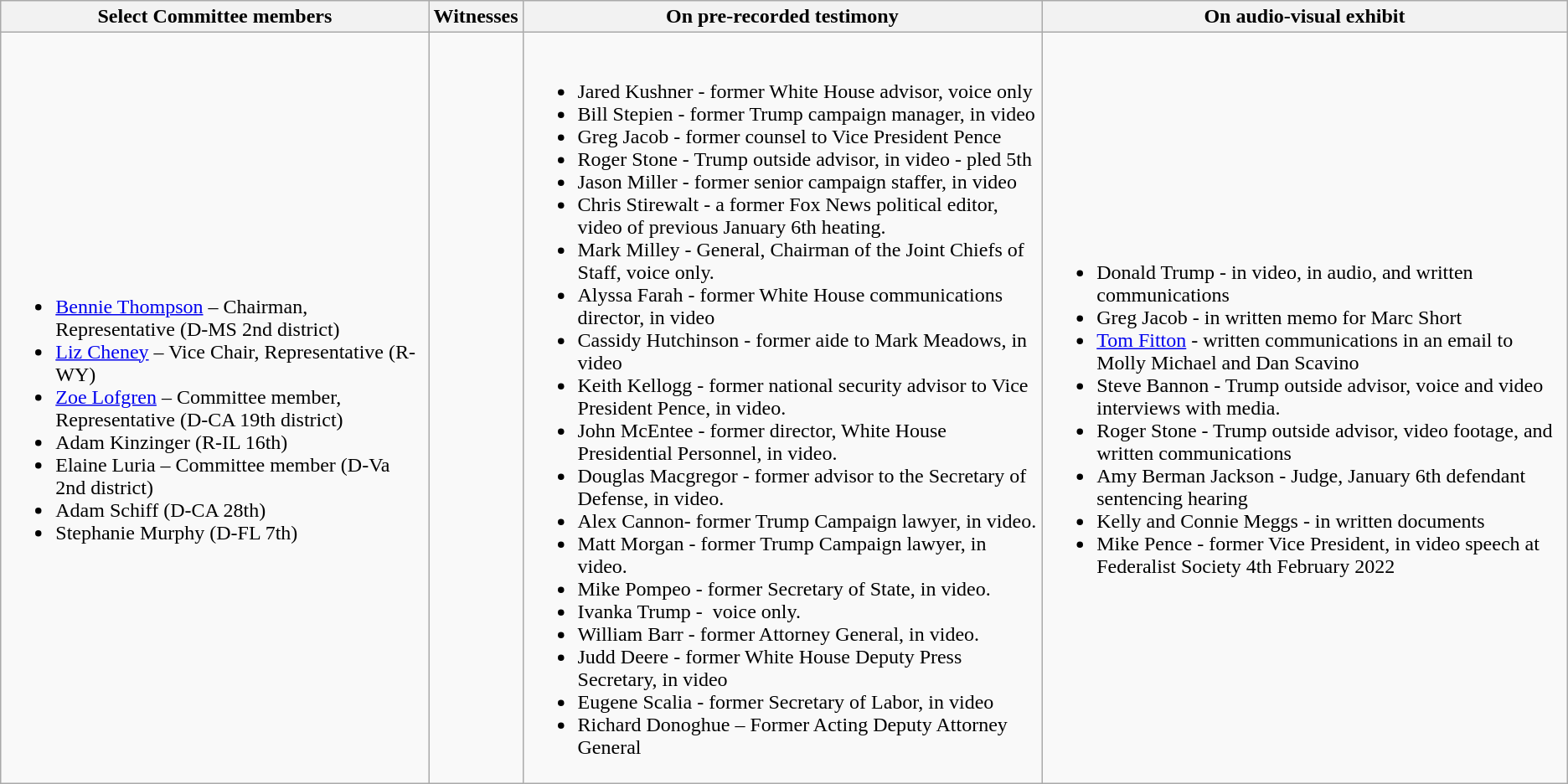<table class="vertical-align-top wikitable mw-collapsible mw-collapsed">
<tr>
<th>Select Committee members</th>
<th>Witnesses</th>
<th>On pre-recorded testimony</th>
<th>On audio-visual exhibit</th>
</tr>
<tr>
<td><br><ul><li><a href='#'>Bennie Thompson</a> – Chairman, Representative (D-MS 2nd district)</li><li><a href='#'>Liz Cheney</a>  – Vice Chair, Representative (R-WY)</li><li><a href='#'>Zoe Lofgren</a> – Committee member, Representative (D-CA 19th district)</li><li>Adam Kinzinger (R-IL 16th)</li><li>Elaine Luria – Committee member (D-Va 2nd district)</li><li>Adam Schiff (D-CA 28th)</li><li>Stephanie Murphy (D-FL 7th)</li></ul></td>
<td></td>
<td><br><ul><li>Jared Kushner - former White House advisor, voice only</li><li>Bill Stepien - former Trump campaign manager, in video</li><li>Greg Jacob - former counsel to Vice President Pence</li><li>Roger Stone - Trump outside advisor, in video - pled 5th</li><li>Jason Miller - former senior campaign staffer, in video</li><li>Chris Stirewalt - a former Fox News political editor, video of previous January 6th heating.</li><li>Mark Milley - General, Chairman of the Joint Chiefs of Staff, voice only.</li><li>Alyssa Farah - former White House communications director, in video</li><li>Cassidy Hutchinson - former aide to Mark Meadows, in video</li><li>Keith Kellogg - former national security advisor to Vice President Pence, in video.</li><li>John McEntee - former director, White House Presidential Personnel, in video.</li><li>Douglas Macgregor - former advisor to the Secretary of Defense, in video.</li><li>Alex Cannon- former Trump Campaign lawyer, in video.</li><li>Matt Morgan - former Trump Campaign lawyer, in video.</li><li>Mike Pompeo - former Secretary of State, in video.</li><li>Ivanka Trump -  voice only.</li><li>William Barr - former Attorney General, in video.</li><li>Judd Deere - former White House Deputy Press Secretary, in video</li><li>Eugene Scalia - former Secretary of Labor, in video</li><li>Richard Donoghue – Former Acting Deputy Attorney General</li></ul></td>
<td><br><ul><li>Donald Trump - in video, in audio, and written communications</li><li>Greg Jacob - in written memo for Marc Short</li><li><a href='#'>Tom Fitton</a> - written communications in an email to Molly Michael and Dan Scavino</li><li>Steve Bannon - Trump outside advisor, voice and video interviews with media.</li><li>Roger Stone - Trump outside advisor, video footage, and written communications</li><li>Amy Berman Jackson - Judge, January 6th defendant sentencing hearing</li><li>Kelly and Connie Meggs - in written documents</li><li>Mike Pence - former Vice President, in video speech at Federalist Society 4th February 2022</li></ul></td>
</tr>
</table>
